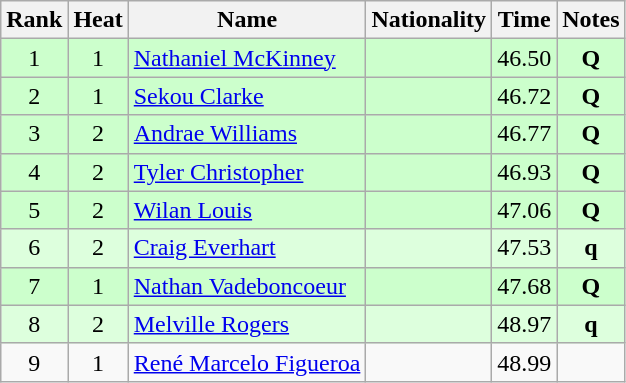<table class="wikitable sortable" style="text-align:center">
<tr>
<th>Rank</th>
<th>Heat</th>
<th>Name</th>
<th>Nationality</th>
<th>Time</th>
<th>Notes</th>
</tr>
<tr bgcolor=ccffcc>
<td align=center>1</td>
<td align=center>1</td>
<td align=left><a href='#'>Nathaniel McKinney</a></td>
<td align=left></td>
<td>46.50</td>
<td><strong>Q</strong></td>
</tr>
<tr bgcolor=ccffcc>
<td align=center>2</td>
<td align=center>1</td>
<td align=left><a href='#'>Sekou Clarke</a></td>
<td align=left></td>
<td>46.72</td>
<td><strong>Q</strong></td>
</tr>
<tr bgcolor=ccffcc>
<td align=center>3</td>
<td align=center>2</td>
<td align=left><a href='#'>Andrae Williams</a></td>
<td align=left></td>
<td>46.77</td>
<td><strong>Q</strong></td>
</tr>
<tr bgcolor=ccffcc>
<td align=center>4</td>
<td align=center>2</td>
<td align=left><a href='#'>Tyler Christopher</a></td>
<td align=left></td>
<td>46.93</td>
<td><strong>Q</strong></td>
</tr>
<tr bgcolor=ccffcc>
<td align=center>5</td>
<td align=center>2</td>
<td align=left><a href='#'>Wilan Louis</a></td>
<td align=left></td>
<td>47.06</td>
<td><strong>Q</strong></td>
</tr>
<tr bgcolor=ddffdd>
<td align=center>6</td>
<td align=center>2</td>
<td align=left><a href='#'>Craig Everhart</a></td>
<td align=left></td>
<td>47.53</td>
<td><strong>q</strong></td>
</tr>
<tr bgcolor=ccffcc>
<td align=center>7</td>
<td align=center>1</td>
<td align=left><a href='#'>Nathan Vadeboncoeur</a></td>
<td align=left></td>
<td>47.68</td>
<td><strong>Q</strong></td>
</tr>
<tr bgcolor=ddffdd>
<td align=center>8</td>
<td align=center>2</td>
<td align=left><a href='#'>Melville Rogers</a></td>
<td align=left></td>
<td>48.97</td>
<td><strong>q</strong></td>
</tr>
<tr>
<td align=center>9</td>
<td align=center>1</td>
<td align=left><a href='#'>René Marcelo Figueroa</a></td>
<td align=left></td>
<td>48.99</td>
<td></td>
</tr>
</table>
